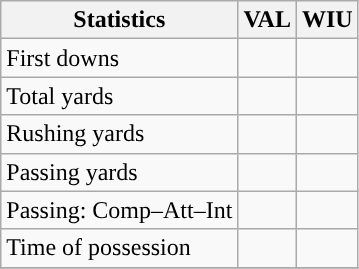<table class="wikitable" style="float: left;">
<tr>
<th>Statistics</th>
<th>VAL</th>
<th>WIU</th>
</tr>
<tr>
<td>First downs</td>
<td></td>
<td></td>
</tr>
<tr>
<td>Total yards</td>
<td></td>
<td></td>
</tr>
<tr>
<td>Rushing yards</td>
<td></td>
<td></td>
</tr>
<tr>
<td>Passing yards</td>
<td></td>
<td></td>
</tr>
<tr>
<td>Passing: Comp–Att–Int</td>
<td></td>
<td></td>
</tr>
<tr>
<td>Time of possession</td>
<td></td>
<td></td>
</tr>
<tr>
</tr>
</table>
